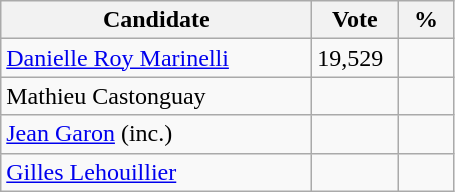<table class="wikitable">
<tr>
<th bgcolor="#DDDDFF" width="200px">Candidate</th>
<th bgcolor="#DDDDFF" width="50px">Vote</th>
<th bgcolor="#DDDDFF" width="30px">%</th>
</tr>
<tr>
<td><a href='#'>Danielle Roy Marinelli</a></td>
<td>19,529</td>
<td></td>
</tr>
<tr>
<td>Mathieu Castonguay</td>
<td></td>
<td></td>
</tr>
<tr>
<td><a href='#'>Jean Garon</a> (inc.)</td>
<td></td>
<td></td>
</tr>
<tr>
<td><a href='#'>Gilles Lehouillier</a></td>
<td></td>
<td></td>
</tr>
</table>
